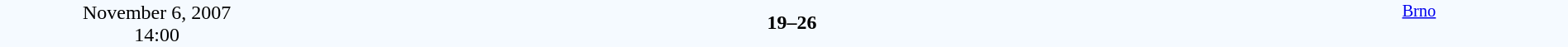<table style="width: 100%; background:#F5FAFF;" cellspacing="0">
<tr>
<td align=center rowspan=3 width=20%>November 6, 2007<br>14:00</td>
</tr>
<tr>
<td width=24% align=right></td>
<td align=center width=13%><strong>19–26</strong></td>
<td width=24%></td>
<td style=font-size:85% rowspan=3 valign=top align=center><a href='#'>Brno</a></td>
</tr>
<tr style=font-size:85%>
<td align=right></td>
<td align=center></td>
<td></td>
</tr>
</table>
